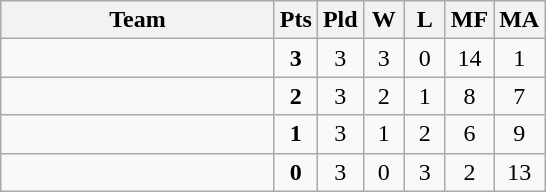<table class=wikitable style="text-align:center">
<tr>
<th width=175>Team</th>
<th width=20>Pts</th>
<th width=20>Pld</th>
<th width=20>W</th>
<th width=20>L</th>
<th width=20>MF</th>
<th width=20>MA</th>
</tr>
<tr>
<td style="text-align:left"></td>
<td><strong>3</strong></td>
<td>3</td>
<td>3</td>
<td>0</td>
<td>14</td>
<td>1</td>
</tr>
<tr>
<td style="text-align:left"></td>
<td><strong>2</strong></td>
<td>3</td>
<td>2</td>
<td>1</td>
<td>8</td>
<td>7</td>
</tr>
<tr>
<td style="text-align:left"></td>
<td><strong>1</strong></td>
<td>3</td>
<td>1</td>
<td>2</td>
<td>6</td>
<td>9</td>
</tr>
<tr>
<td style="text-align:left"></td>
<td><strong>0</strong></td>
<td>3</td>
<td>0</td>
<td>3</td>
<td>2</td>
<td>13</td>
</tr>
</table>
